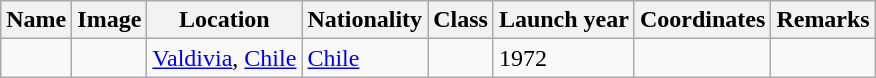<table class="wikitable">
<tr>
<th>Name</th>
<th>Image</th>
<th>Location</th>
<th>Nationality</th>
<th>Class</th>
<th>Launch year</th>
<th>Coordinates</th>
<th>Remarks</th>
</tr>
<tr>
<td></td>
<td></td>
<td><a href='#'>Valdivia</a>, <a href='#'>Chile</a></td>
<td> <a href='#'>Chile</a></td>
<td></td>
<td>1972</td>
<td></td>
<td></td>
</tr>
</table>
